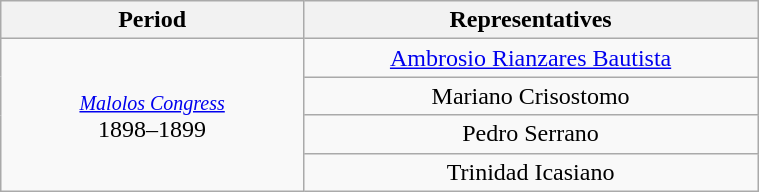<table class="wikitable" style="text-align:center; width:40%;">
<tr>
<th width="40%">Period</th>
<th>Representatives</th>
</tr>
<tr>
<td rowspan="4"><small><em><a href='#'>Malolos Congress</a></em></small><br>1898–1899</td>
<td><a href='#'>Ambrosio Rianzares Bautista</a></td>
</tr>
<tr>
<td>Mariano Crisostomo</td>
</tr>
<tr>
<td>Pedro Serrano</td>
</tr>
<tr>
<td>Trinidad Icasiano</td>
</tr>
</table>
